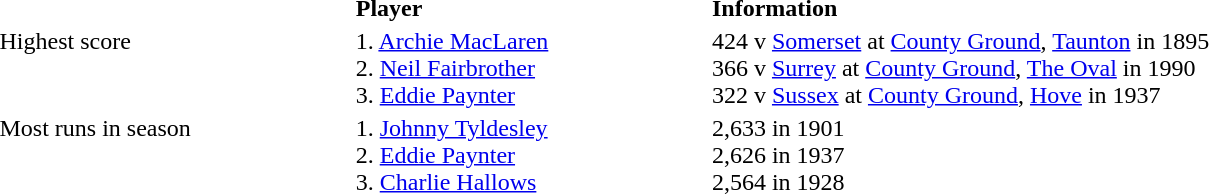<table width=100%>
<tr>
<th align=left width=15%></th>
<th align=left width=15%>Player</th>
<th align=left width=50%>Information</th>
</tr>
<tr>
<td align=left valign=top>Highest score</td>
<td align=left>1. <a href='#'>Archie MacLaren</a><br>2. <a href='#'>Neil Fairbrother</a><br>3. <a href='#'>Eddie Paynter</a></td>
<td align=left>424 v <a href='#'>Somerset</a> at <a href='#'>County Ground</a>, <a href='#'>Taunton</a> in 1895<br>366 v <a href='#'>Surrey</a> at <a href='#'>County Ground</a>, <a href='#'>The Oval</a> in 1990<br>322 v <a href='#'>Sussex</a> at <a href='#'>County Ground</a>, <a href='#'>Hove</a> in 1937</td>
</tr>
<tr>
<td align=left valign=top>Most runs in season</td>
<td align=left>1. <a href='#'>Johnny Tyldesley</a><br>2. <a href='#'>Eddie Paynter</a><br>3. <a href='#'>Charlie Hallows</a></td>
<td align=left>2,633 in 1901<br>2,626 in 1937<br>2,564 in 1928</td>
</tr>
</table>
